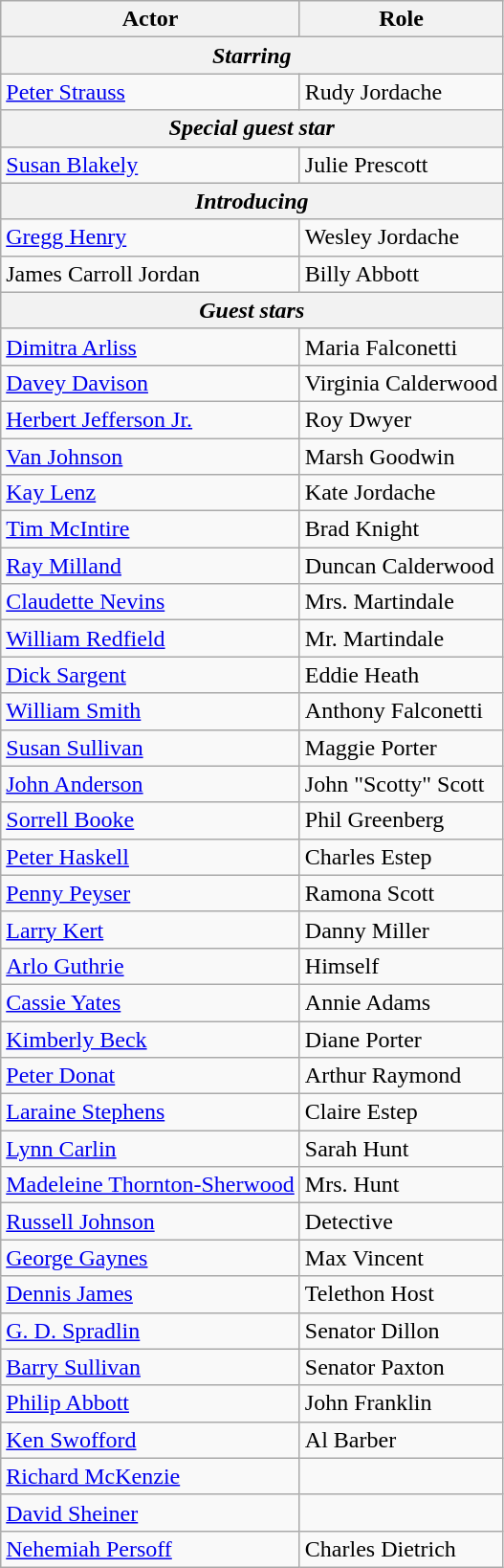<table class="wikitable">
<tr>
<th>Actor</th>
<th>Role</th>
</tr>
<tr>
<th colspan="2"><em>Starring</em></th>
</tr>
<tr>
<td><a href='#'>Peter Strauss</a></td>
<td>Rudy Jordache</td>
</tr>
<tr>
<th colspan="2"><em>Special guest star</em></th>
</tr>
<tr>
<td><a href='#'>Susan Blakely</a></td>
<td>Julie Prescott</td>
</tr>
<tr>
<th colspan="2"><em>Introducing</em></th>
</tr>
<tr>
<td><a href='#'>Gregg Henry</a></td>
<td>Wesley Jordache</td>
</tr>
<tr>
<td>James Carroll Jordan</td>
<td>Billy Abbott</td>
</tr>
<tr>
<th colspan="2"><em>Guest stars</em></th>
</tr>
<tr>
<td><a href='#'>Dimitra Arliss</a></td>
<td>Maria Falconetti</td>
</tr>
<tr>
<td><a href='#'>Davey Davison</a></td>
<td>Virginia Calderwood</td>
</tr>
<tr>
<td><a href='#'>Herbert Jefferson Jr.</a></td>
<td>Roy Dwyer</td>
</tr>
<tr>
<td><a href='#'>Van Johnson</a></td>
<td>Marsh Goodwin</td>
</tr>
<tr>
<td><a href='#'>Kay Lenz</a></td>
<td>Kate Jordache</td>
</tr>
<tr>
<td><a href='#'>Tim McIntire</a></td>
<td>Brad Knight</td>
</tr>
<tr>
<td><a href='#'>Ray Milland</a></td>
<td>Duncan Calderwood</td>
</tr>
<tr>
<td><a href='#'>Claudette Nevins</a></td>
<td>Mrs. Martindale</td>
</tr>
<tr>
<td><a href='#'>William Redfield</a></td>
<td>Mr. Martindale</td>
</tr>
<tr>
<td><a href='#'>Dick Sargent</a></td>
<td>Eddie Heath</td>
</tr>
<tr>
<td><a href='#'>William Smith</a></td>
<td>Anthony Falconetti</td>
</tr>
<tr>
<td><a href='#'>Susan Sullivan</a></td>
<td>Maggie Porter</td>
</tr>
<tr>
<td><a href='#'>John Anderson</a></td>
<td>John "Scotty" Scott</td>
</tr>
<tr>
<td><a href='#'>Sorrell Booke</a></td>
<td>Phil Greenberg</td>
</tr>
<tr>
<td><a href='#'>Peter Haskell</a></td>
<td>Charles Estep</td>
</tr>
<tr>
<td><a href='#'>Penny Peyser</a></td>
<td>Ramona Scott</td>
</tr>
<tr>
<td><a href='#'>Larry Kert</a></td>
<td>Danny Miller</td>
</tr>
<tr>
<td><a href='#'>Arlo Guthrie</a></td>
<td>Himself</td>
</tr>
<tr>
<td><a href='#'>Cassie Yates</a></td>
<td>Annie Adams</td>
</tr>
<tr>
<td><a href='#'>Kimberly Beck</a></td>
<td>Diane Porter</td>
</tr>
<tr>
<td><a href='#'>Peter Donat</a></td>
<td>Arthur Raymond</td>
</tr>
<tr>
<td><a href='#'>Laraine Stephens</a></td>
<td>Claire Estep</td>
</tr>
<tr>
<td><a href='#'>Lynn Carlin</a></td>
<td>Sarah Hunt</td>
</tr>
<tr>
<td><a href='#'>Madeleine Thornton-Sherwood</a></td>
<td>Mrs. Hunt</td>
</tr>
<tr>
<td><a href='#'>Russell Johnson</a></td>
<td>Detective</td>
</tr>
<tr>
<td><a href='#'>George Gaynes</a></td>
<td>Max Vincent</td>
</tr>
<tr>
<td><a href='#'>Dennis James</a></td>
<td>Telethon Host</td>
</tr>
<tr>
<td><a href='#'>G. D. Spradlin</a></td>
<td>Senator Dillon</td>
</tr>
<tr>
<td><a href='#'>Barry Sullivan</a></td>
<td>Senator Paxton</td>
</tr>
<tr>
<td><a href='#'>Philip Abbott</a></td>
<td>John Franklin</td>
</tr>
<tr>
<td><a href='#'>Ken Swofford</a></td>
<td>Al Barber</td>
</tr>
<tr>
<td><a href='#'>Richard McKenzie</a></td>
<td></td>
</tr>
<tr>
<td><a href='#'>David Sheiner</a></td>
<td></td>
</tr>
<tr>
<td><a href='#'>Nehemiah Persoff</a></td>
<td>Charles Dietrich</td>
</tr>
</table>
